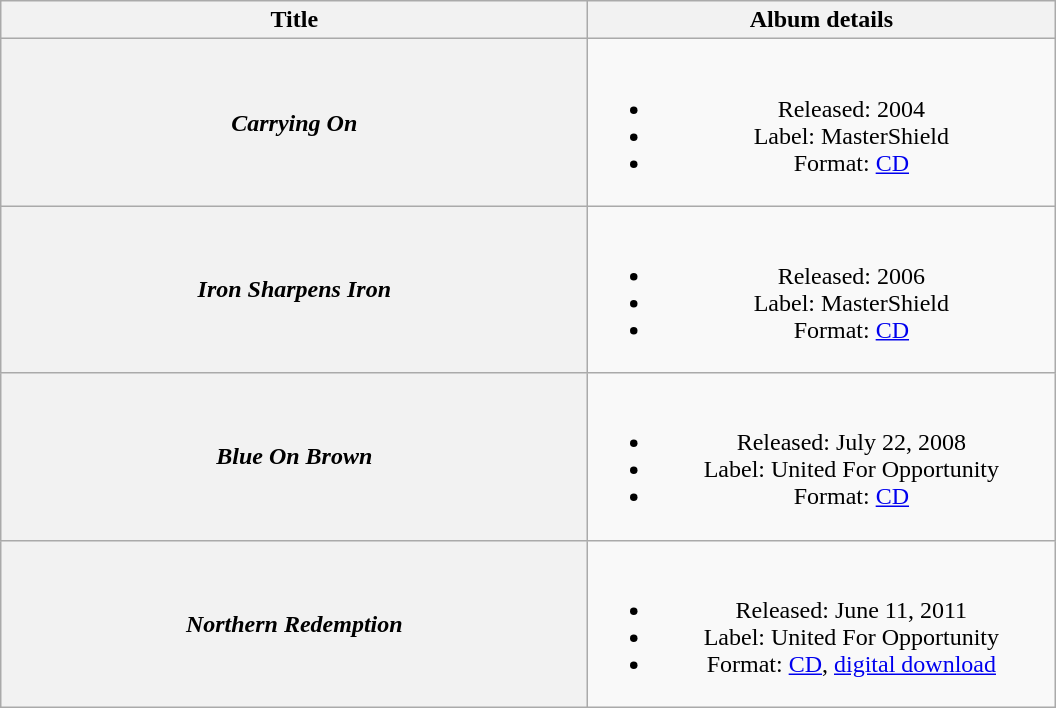<table class="wikitable plainrowheaders" style="text-align:center">
<tr>
<th scope="col" rowspan="1" style="width:24em;">Title</th>
<th scope="col" rowspan="1" style="width:19em;">Album details</th>
</tr>
<tr>
<th scope="row"><em>Carrying On</em></th>
<td><br><ul><li>Released: 2004</li><li>Label: MasterShield</li><li>Format: <a href='#'>CD</a></li></ul></td>
</tr>
<tr>
<th scope="row"><em>Iron Sharpens Iron</em></th>
<td><br><ul><li>Released: 2006</li><li>Label: MasterShield</li><li>Format: <a href='#'>CD</a></li></ul></td>
</tr>
<tr>
<th scope="row"><em>Blue On Brown</em></th>
<td><br><ul><li>Released: July 22, 2008</li><li>Label: United For Opportunity</li><li>Format: <a href='#'>CD</a></li></ul></td>
</tr>
<tr>
<th scope="row"><em>Northern Redemption</em></th>
<td><br><ul><li>Released: June 11, 2011</li><li>Label: United For Opportunity</li><li>Format: <a href='#'>CD</a>, <a href='#'>digital download</a></li></ul></td>
</tr>
</table>
